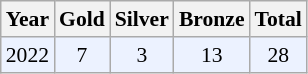<table class="sortable wikitable" style="font-size: 90%;">
<tr>
<th>Year</th>
<th>Gold</th>
<th>Silver</th>
<th>Bronze</th>
<th>Total</th>
</tr>
<tr style="background:#ECF2FF">
<td align="center">2022</td>
<td align="center">7</td>
<td align="center">3</td>
<td align="center">13</td>
<td align="center">28</td>
</tr>
</table>
